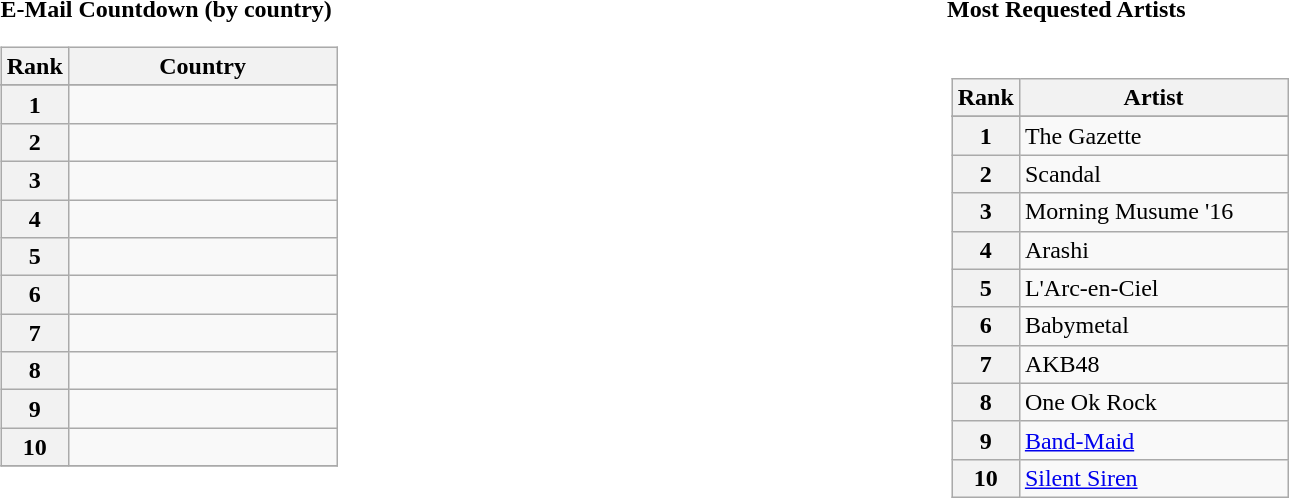<table width=100%>
<tr valign ="top">
<td width=50%><br><strong>E-Mail Countdown (by country)</strong><table class="wikitable">
<tr>
<th style="width: 20%">Rank</th>
<th style="width: 90%">Country</th>
</tr>
<tr>
</tr>
<tr>
<th align="left">1</th>
<td align="left"></td>
</tr>
<tr>
<th align="left">2</th>
<td align="left"></td>
</tr>
<tr>
<th align="left">3</th>
<td align="left"></td>
</tr>
<tr>
<th align="left">4</th>
<td align="left"></td>
</tr>
<tr>
<th align="left">5</th>
<td align="left"></td>
</tr>
<tr>
<th align="left">6</th>
<td align="left"></td>
</tr>
<tr>
<th align="left">7</th>
<td align="left"></td>
</tr>
<tr>
<th align="left">8</th>
<td align="left"></td>
</tr>
<tr>
<th align="left">9</th>
<td align="left"></td>
</tr>
<tr>
<th align="left">10</th>
<td align="left"></td>
</tr>
<tr>
</tr>
</table>
</td>
<td><br><strong>Most Requested Artists</strong><table width=100%>
<tr valign ="top">
<td width=50%><br><table class="wikitable">
<tr>
<th style="width: 20%">Rank</th>
<th style="width: 90%">Artist</th>
</tr>
<tr>
</tr>
<tr>
<th align="left">1</th>
<td align="left">The Gazette</td>
</tr>
<tr>
<th align="left">2</th>
<td align="left">Scandal</td>
</tr>
<tr>
<th align="left">3</th>
<td align="left">Morning Musume '16</td>
</tr>
<tr>
<th align="left">4</th>
<td align="left">Arashi</td>
</tr>
<tr>
<th align="left">5</th>
<td align="left">L'Arc-en-Ciel</td>
</tr>
<tr>
<th align="left">6</th>
<td align="left">Babymetal</td>
</tr>
<tr>
<th align="left">7</th>
<td align="left">AKB48</td>
</tr>
<tr>
<th align="left">8</th>
<td align="left">One Ok Rock</td>
</tr>
<tr>
<th align="left">9</th>
<td align="left"><a href='#'>Band-Maid</a></td>
</tr>
<tr>
<th align="left">10</th>
<td align="left"><a href='#'>Silent Siren</a></td>
</tr>
</table>
</td>
</tr>
</table>
</td>
</tr>
</table>
